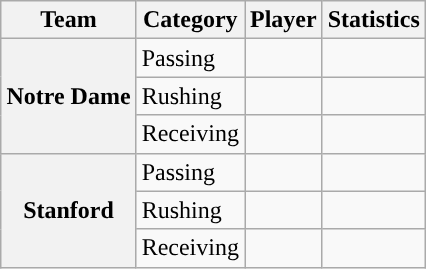<table class="wikitable" style="float:right">
<tr>
<th>Team</th>
<th>Category</th>
<th>Player</th>
<th>Statistics</th>
</tr>
<tr>
<th rowspan=3>Notre Dame</th>
<td>Passing</td>
<td></td>
<td></td>
</tr>
<tr>
<td>Rushing</td>
<td></td>
<td></td>
</tr>
<tr>
<td>Receiving</td>
<td></td>
<td></td>
</tr>
<tr>
<th rowspan=3>Stanford</th>
<td>Passing</td>
<td></td>
<td></td>
</tr>
<tr>
<td>Rushing</td>
<td></td>
<td></td>
</tr>
<tr>
<td>Receiving</td>
<td></td>
<td></td>
</tr>
</table>
